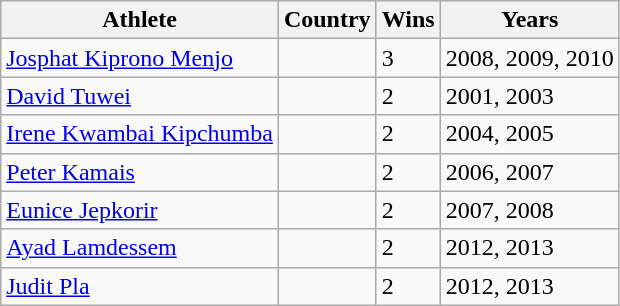<table class="wikitable">
<tr>
<th>Athlete</th>
<th>Country</th>
<th>Wins</th>
<th>Years</th>
</tr>
<tr>
<td><a href='#'>Josphat Kiprono Menjo</a></td>
<td></td>
<td>3</td>
<td>2008, 2009, 2010</td>
</tr>
<tr>
<td><a href='#'>David Tuwei</a></td>
<td></td>
<td>2</td>
<td>2001, 2003</td>
</tr>
<tr>
<td><a href='#'>Irene Kwambai Kipchumba</a></td>
<td></td>
<td>2</td>
<td>2004, 2005</td>
</tr>
<tr>
<td><a href='#'>Peter Kamais</a></td>
<td></td>
<td>2</td>
<td>2006, 2007</td>
</tr>
<tr>
<td><a href='#'>Eunice Jepkorir</a></td>
<td></td>
<td>2</td>
<td>2007, 2008</td>
</tr>
<tr>
<td><a href='#'>Ayad Lamdessem</a></td>
<td></td>
<td>2</td>
<td>2012, 2013</td>
</tr>
<tr>
<td><a href='#'>Judit Pla</a></td>
<td></td>
<td>2</td>
<td>2012, 2013</td>
</tr>
</table>
